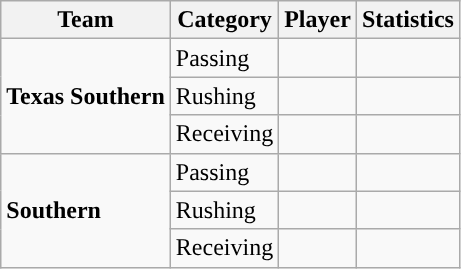<table class="wikitable" style="float: left;">
<tr>
<th>Team</th>
<th>Category</th>
<th>Player</th>
<th>Statistics</th>
</tr>
<tr>
<td rowspan=3><strong>Texas Southern</strong></td>
<td>Passing</td>
<td> </td>
<td> </td>
</tr>
<tr>
<td>Rushing</td>
<td> </td>
<td> </td>
</tr>
<tr>
<td>Receiving</td>
<td> </td>
<td> </td>
</tr>
<tr>
<td rowspan=3><strong>Southern</strong></td>
<td>Passing</td>
<td> </td>
<td> </td>
</tr>
<tr>
<td>Rushing</td>
<td> </td>
<td> </td>
</tr>
<tr>
<td>Receiving</td>
<td> </td>
<td> </td>
</tr>
</table>
